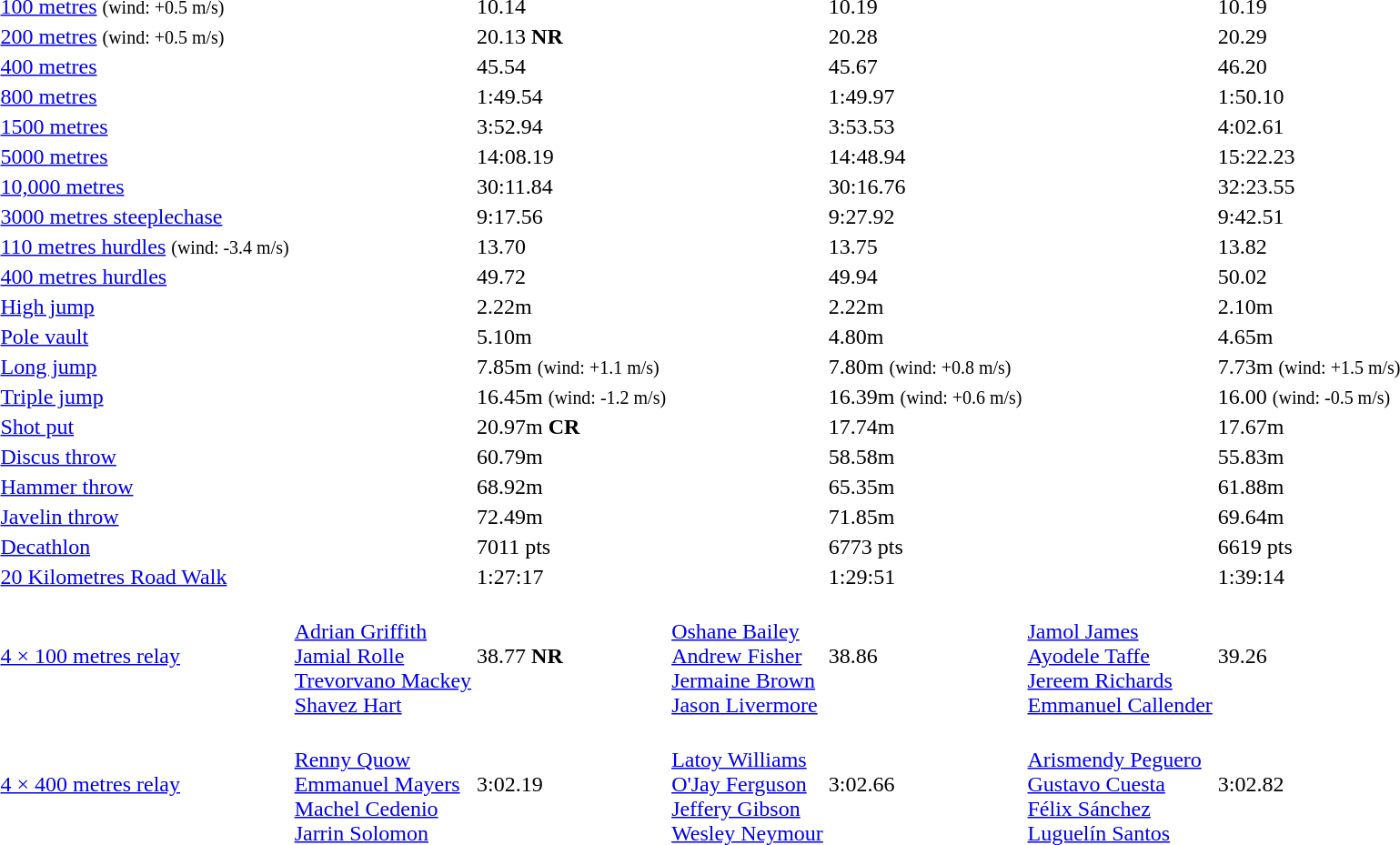<table>
<tr>
<td><a href='#'>100 metres</a> <small>(wind: +0.5 m/s)</small></td>
<td></td>
<td>10.14</td>
<td></td>
<td>10.19</td>
<td></td>
<td>10.19</td>
</tr>
<tr>
<td><a href='#'>200 metres</a> <small>(wind: +0.5 m/s)</small></td>
<td></td>
<td>20.13 <strong>NR</strong></td>
<td></td>
<td>20.28</td>
<td></td>
<td>20.29</td>
</tr>
<tr>
<td><a href='#'>400 metres</a></td>
<td></td>
<td>45.54</td>
<td></td>
<td>45.67</td>
<td></td>
<td>46.20</td>
</tr>
<tr>
<td><a href='#'>800 metres</a></td>
<td></td>
<td>1:49.54</td>
<td></td>
<td>1:49.97</td>
<td></td>
<td>1:50.10</td>
</tr>
<tr>
<td><a href='#'>1500 metres</a></td>
<td></td>
<td>3:52.94</td>
<td></td>
<td>3:53.53</td>
<td></td>
<td>4:02.61</td>
</tr>
<tr>
<td><a href='#'>5000 metres</a></td>
<td></td>
<td>14:08.19</td>
<td></td>
<td>14:48.94</td>
<td></td>
<td>15:22.23</td>
</tr>
<tr>
<td><a href='#'>10,000 metres</a></td>
<td></td>
<td>30:11.84</td>
<td></td>
<td>30:16.76</td>
<td></td>
<td>32:23.55</td>
</tr>
<tr>
<td><a href='#'>3000 metres steeplechase</a></td>
<td></td>
<td>9:17.56</td>
<td></td>
<td>9:27.92</td>
<td></td>
<td>9:42.51</td>
</tr>
<tr>
<td><a href='#'>110 metres hurdles</a> <small>(wind: -3.4 m/s)</small></td>
<td></td>
<td>13.70</td>
<td></td>
<td>13.75</td>
<td></td>
<td>13.82</td>
</tr>
<tr>
<td><a href='#'>400 metres hurdles</a></td>
<td></td>
<td>49.72</td>
<td></td>
<td>49.94</td>
<td></td>
<td>50.02</td>
</tr>
<tr>
<td><a href='#'>High jump</a></td>
<td></td>
<td>2.22m</td>
<td></td>
<td>2.22m</td>
<td></td>
<td>2.10m</td>
</tr>
<tr>
<td><a href='#'>Pole vault</a></td>
<td></td>
<td>5.10m</td>
<td></td>
<td>4.80m</td>
<td></td>
<td>4.65m</td>
</tr>
<tr>
<td><a href='#'>Long jump</a></td>
<td></td>
<td>7.85m <small>(wind: +1.1 m/s)</small></td>
<td></td>
<td>7.80m <small>(wind: +0.8 m/s)</small></td>
<td></td>
<td>7.73m <small>(wind: +1.5 m/s)</small></td>
</tr>
<tr>
<td><a href='#'>Triple jump</a></td>
<td></td>
<td>16.45m <small>(wind: -1.2 m/s)</small></td>
<td></td>
<td>16.39m <small>(wind: +0.6 m/s)</small></td>
<td></td>
<td>16.00 <small>(wind: -0.5 m/s)</small></td>
</tr>
<tr>
<td><a href='#'>Shot put</a></td>
<td></td>
<td>20.97m <strong>CR</strong></td>
<td></td>
<td>17.74m</td>
<td></td>
<td>17.67m</td>
</tr>
<tr>
<td><a href='#'>Discus throw</a></td>
<td></td>
<td>60.79m</td>
<td></td>
<td>58.58m</td>
<td></td>
<td>55.83m</td>
</tr>
<tr>
<td><a href='#'>Hammer throw</a></td>
<td></td>
<td>68.92m</td>
<td></td>
<td>65.35m</td>
<td></td>
<td>61.88m</td>
</tr>
<tr>
<td><a href='#'>Javelin throw</a></td>
<td></td>
<td>72.49m</td>
<td></td>
<td>71.85m</td>
<td></td>
<td>69.64m</td>
</tr>
<tr>
<td><a href='#'>Decathlon</a></td>
<td></td>
<td>7011 pts</td>
<td></td>
<td>6773 pts</td>
<td></td>
<td>6619 pts</td>
</tr>
<tr>
<td><a href='#'>20 Kilometres Road Walk</a></td>
<td></td>
<td>1:27:17</td>
<td></td>
<td>1:29:51</td>
<td></td>
<td>1:39:14</td>
</tr>
<tr>
<td><a href='#'>4 × 100 metres relay</a></td>
<td> <br> <a href='#'>Adrian Griffith</a> <br> <a href='#'>Jamial Rolle</a> <br> <a href='#'>Trevorvano Mackey</a> <br> <a href='#'>Shavez Hart</a></td>
<td>38.77 <strong>NR</strong></td>
<td> <br> <a href='#'>Oshane Bailey</a> <br> <a href='#'>Andrew Fisher</a> <br> <a href='#'>Jermaine Brown</a> <br> <a href='#'>Jason Livermore</a></td>
<td>38.86</td>
<td> <br> <a href='#'>Jamol James</a> <br> <a href='#'>Ayodele Taffe</a> <br> <a href='#'>Jereem Richards</a> <br> <a href='#'>Emmanuel Callender</a></td>
<td>39.26</td>
</tr>
<tr>
<td><a href='#'>4 × 400 metres relay</a></td>
<td> <br> <a href='#'>Renny Quow</a> <br> <a href='#'>Emmanuel Mayers</a> <br> <a href='#'>Machel Cedenio</a> <br> <a href='#'>Jarrin Solomon</a></td>
<td>3:02.19</td>
<td> <br> <a href='#'>Latoy Williams</a> <br> <a href='#'>O'Jay Ferguson</a> <br> <a href='#'>Jeffery Gibson</a> <br> <a href='#'>Wesley Neymour</a></td>
<td>3:02.66</td>
<td> <br> <a href='#'>Arismendy Peguero</a> <br> <a href='#'>Gustavo Cuesta</a> <br> <a href='#'>Félix Sánchez</a> <br> <a href='#'>Luguelín Santos</a></td>
<td>3:02.82</td>
</tr>
</table>
